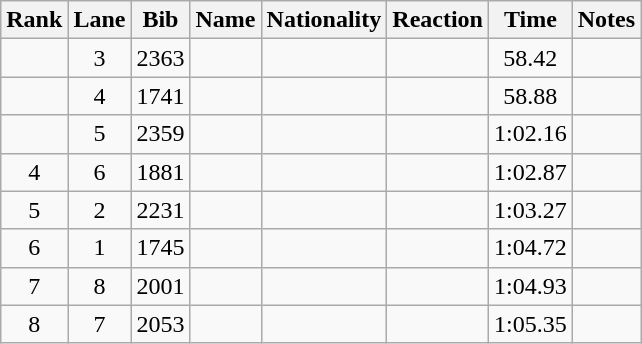<table class="wikitable sortable" style="text-align:center">
<tr>
<th>Rank</th>
<th>Lane</th>
<th>Bib</th>
<th>Name</th>
<th>Nationality</th>
<th>Reaction</th>
<th>Time</th>
<th>Notes</th>
</tr>
<tr>
<td></td>
<td>3</td>
<td>2363</td>
<td align=left></td>
<td align=left></td>
<td></td>
<td>58.42</td>
<td></td>
</tr>
<tr>
<td></td>
<td>4</td>
<td>1741</td>
<td align=left></td>
<td align=left></td>
<td></td>
<td>58.88</td>
<td></td>
</tr>
<tr>
<td></td>
<td>5</td>
<td>2359</td>
<td align=left></td>
<td align=left></td>
<td></td>
<td>1:02.16</td>
<td></td>
</tr>
<tr>
<td>4</td>
<td>6</td>
<td>1881</td>
<td align=left></td>
<td align=left></td>
<td></td>
<td>1:02.87</td>
<td></td>
</tr>
<tr>
<td>5</td>
<td>2</td>
<td>2231</td>
<td align=left></td>
<td align=left></td>
<td></td>
<td>1:03.27</td>
<td></td>
</tr>
<tr>
<td>6</td>
<td>1</td>
<td>1745</td>
<td align=left></td>
<td align=left></td>
<td></td>
<td>1:04.72</td>
<td></td>
</tr>
<tr>
<td>7</td>
<td>8</td>
<td>2001</td>
<td align=left></td>
<td align=left></td>
<td></td>
<td>1:04.93</td>
<td></td>
</tr>
<tr>
<td>8</td>
<td>7</td>
<td>2053</td>
<td align=left></td>
<td align=left></td>
<td></td>
<td>1:05.35</td>
<td></td>
</tr>
</table>
